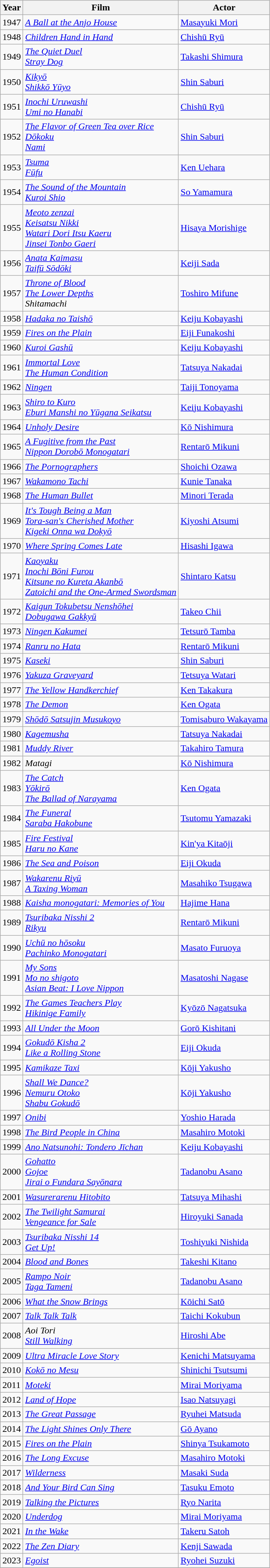<table class="wikitable sortable">
<tr>
<th>Year</th>
<th>Film</th>
<th>Actor</th>
</tr>
<tr>
<td>1947</td>
<td><em><a href='#'>A Ball at the Anjo House</a></em></td>
<td><a href='#'>Masayuki Mori</a></td>
</tr>
<tr>
<td>1948</td>
<td><em><a href='#'>Children Hand in Hand</a></em></td>
<td><a href='#'>Chishū Ryū</a></td>
</tr>
<tr>
<td>1949</td>
<td><em><a href='#'>The Quiet Duel</a></em><br><em><a href='#'>Stray Dog</a></em></td>
<td><a href='#'>Takashi Shimura</a></td>
</tr>
<tr>
<td>1950</td>
<td><em><a href='#'>Kikyō</a></em><br><em><a href='#'>Shikkō Yūyo</a></em></td>
<td><a href='#'>Shin Saburi</a></td>
</tr>
<tr>
<td>1951</td>
<td><em><a href='#'>Inochi Uruwashi</a></em><br><em><a href='#'>Umi no Hanabi</a></em></td>
<td><a href='#'>Chishū Ryū</a></td>
</tr>
<tr>
<td>1952</td>
<td><em><a href='#'>The Flavor of Green Tea over Rice</a></em><br><em><a href='#'>Dōkoku</a></em><br><em><a href='#'>Nami</a></em></td>
<td><a href='#'>Shin Saburi</a></td>
</tr>
<tr>
<td>1953</td>
<td><em><a href='#'>Tsuma</a></em><br><em><a href='#'>Fūfu</a></em></td>
<td><a href='#'>Ken Uehara</a></td>
</tr>
<tr>
<td>1954</td>
<td><em><a href='#'>The Sound of the Mountain</a></em><br><em><a href='#'>Kuroi Shio</a></em></td>
<td><a href='#'>So Yamamura</a></td>
</tr>
<tr>
<td>1955</td>
<td><em><a href='#'>Meoto zenzai</a></em><br><em><a href='#'>Keisatsu Nikki</a></em><br><em><a href='#'>Watari Dori Itsu Kaeru</a></em><br><em><a href='#'>Jinsei Tonbo Gaeri</a></em></td>
<td><a href='#'>Hisaya Morishige</a></td>
</tr>
<tr>
<td>1956</td>
<td><em><a href='#'>Anata Kaimasu</a></em><br><em><a href='#'>Taifū Sōdōki</a></em></td>
<td><a href='#'>Keiji Sada</a></td>
</tr>
<tr>
<td>1957</td>
<td><em><a href='#'>Throne of Blood</a></em><br><em><a href='#'>The Lower Depths</a></em><br><em>Shitamachi</em></td>
<td><a href='#'>Toshiro Mifune</a></td>
</tr>
<tr>
<td>1958</td>
<td><em><a href='#'>Hadaka no Taishō</a></em></td>
<td><a href='#'>Keiju Kobayashi</a></td>
</tr>
<tr>
<td>1959</td>
<td><em><a href='#'>Fires on the Plain</a></em></td>
<td><a href='#'>Eiji Funakoshi</a></td>
</tr>
<tr>
<td>1960</td>
<td><em><a href='#'>Kuroi Gashū</a></em></td>
<td><a href='#'>Keiju Kobayashi</a></td>
</tr>
<tr>
<td>1961</td>
<td><em><a href='#'>Immortal Love</a></em><br><em><a href='#'>The Human Condition</a></em></td>
<td><a href='#'>Tatsuya Nakadai</a></td>
</tr>
<tr>
<td>1962</td>
<td><em><a href='#'>Ningen</a></em></td>
<td><a href='#'>Taiji Tonoyama</a></td>
</tr>
<tr>
<td>1963</td>
<td><em><a href='#'>Shiro to Kuro</a></em><br><em><a href='#'>Eburi Manshi no Yūgana Seikatsu</a></em></td>
<td><a href='#'>Keiju Kobayashi</a></td>
</tr>
<tr>
<td>1964</td>
<td><em><a href='#'>Unholy Desire</a></em></td>
<td><a href='#'>Kō Nishimura</a></td>
</tr>
<tr>
<td>1965</td>
<td><em><a href='#'>A Fugitive from the Past</a></em><br><em><a href='#'>Nippon Dorobō Monogatari</a></em></td>
<td><a href='#'>Rentarō Mikuni</a></td>
</tr>
<tr>
<td>1966</td>
<td><em><a href='#'>The Pornographers</a></em></td>
<td><a href='#'>Shoichi Ozawa</a></td>
</tr>
<tr>
<td>1967</td>
<td><em><a href='#'>Wakamono Tachi</a></em></td>
<td><a href='#'>Kunie Tanaka</a></td>
</tr>
<tr>
<td>1968</td>
<td><em><a href='#'>The Human Bullet</a></em></td>
<td><a href='#'>Minori Terada</a></td>
</tr>
<tr>
<td>1969</td>
<td><em><a href='#'>It's Tough Being a Man</a></em><br><em><a href='#'>Tora-san's Cherished Mother</a></em><br><em><a href='#'>Kigeki Onna wa Dokyō</a></em></td>
<td><a href='#'>Kiyoshi Atsumi</a></td>
</tr>
<tr>
<td>1970</td>
<td><em><a href='#'>Where Spring Comes Late</a></em></td>
<td><a href='#'>Hisashi Igawa</a></td>
</tr>
<tr>
<td>1971</td>
<td><em><a href='#'>Kaoyaku</a></em><br><em><a href='#'>Inochi Bōni Furou</a></em><br><em><a href='#'>Kitsune no Kureta Akanbō</a></em><br><em><a href='#'>Zatoichi and the One-Armed Swordsman</a></em></td>
<td><a href='#'>Shintaro Katsu</a></td>
</tr>
<tr>
<td>1972</td>
<td><em><a href='#'>Kaigun Tokubetsu Nenshōhei</a></em><br><em><a href='#'>Dobugawa Gakkyū</a></em></td>
<td><a href='#'>Takeo Chii</a></td>
</tr>
<tr>
<td>1973</td>
<td><em><a href='#'>Ningen Kakumei</a></em></td>
<td><a href='#'>Tetsurō Tamba</a></td>
</tr>
<tr>
<td>1974</td>
<td><em><a href='#'>Ranru no Hata</a></em></td>
<td><a href='#'>Rentarō Mikuni</a></td>
</tr>
<tr>
<td>1975</td>
<td><em><a href='#'>Kaseki</a></em></td>
<td><a href='#'>Shin Saburi</a></td>
</tr>
<tr>
<td>1976</td>
<td><em><a href='#'>Yakuza Graveyard</a></em></td>
<td><a href='#'>Tetsuya Watari</a></td>
</tr>
<tr>
<td>1977</td>
<td><em><a href='#'>The Yellow Handkerchief</a></em></td>
<td><a href='#'>Ken Takakura</a></td>
</tr>
<tr>
<td>1978</td>
<td><em><a href='#'>The Demon</a></em></td>
<td><a href='#'>Ken Ogata</a></td>
</tr>
<tr>
<td>1979</td>
<td><em><a href='#'>Shōdō Satsujin Musukoyo</a></em></td>
<td><a href='#'>Tomisaburo Wakayama</a></td>
</tr>
<tr>
<td>1980</td>
<td><em><a href='#'>Kagemusha</a></em></td>
<td><a href='#'>Tatsuya Nakadai</a></td>
</tr>
<tr>
<td>1981</td>
<td><em><a href='#'>Muddy River</a></em></td>
<td><a href='#'>Takahiro Tamura</a></td>
</tr>
<tr>
<td>1982</td>
<td><em>Matagi</em></td>
<td><a href='#'>Kō Nishimura</a></td>
</tr>
<tr>
<td>1983</td>
<td><em><a href='#'>The Catch</a></em><br><em><a href='#'>Yōkirō</a></em><br><em><a href='#'>The Ballad of Narayama</a></em></td>
<td><a href='#'>Ken Ogata</a></td>
</tr>
<tr>
<td>1984</td>
<td><em><a href='#'>The Funeral</a></em><br><em><a href='#'>Saraba Hakobune</a></em></td>
<td><a href='#'>Tsutomu Yamazaki</a></td>
</tr>
<tr>
<td>1985</td>
<td><em><a href='#'>Fire Festival</a></em><br><em><a href='#'>Haru no Kane</a></em></td>
<td><a href='#'>Kin'ya Kitaōji</a></td>
</tr>
<tr>
<td>1986</td>
<td><em><a href='#'>The Sea and Poison</a></em></td>
<td><a href='#'>Eiji Okuda</a></td>
</tr>
<tr>
<td>1987</td>
<td><em><a href='#'>Wakarenu Riyū</a></em><br><em><a href='#'>A Taxing Woman</a></em></td>
<td><a href='#'>Masahiko Tsugawa</a></td>
</tr>
<tr>
<td>1988</td>
<td><em><a href='#'>Kaisha monogatari: Memories of You</a></em></td>
<td><a href='#'>Hajime Hana</a></td>
</tr>
<tr>
<td>1989</td>
<td><em><a href='#'>Tsuribaka Nisshi 2</a></em><br><em><a href='#'>Rikyu</a></em></td>
<td><a href='#'>Rentarō Mikuni</a></td>
</tr>
<tr>
<td>1990</td>
<td><em><a href='#'>Uchū no hōsoku</a></em><br><em><a href='#'>Pachinko Monogatari</a></em></td>
<td><a href='#'>Masato Furuoya</a></td>
</tr>
<tr>
<td>1991</td>
<td><em><a href='#'>My Sons</a></em><br><em><a href='#'>Mo no shigoto</a></em><br><em><a href='#'>Asian Beat: I Love Nippon</a></em></td>
<td><a href='#'>Masatoshi Nagase</a></td>
</tr>
<tr>
<td>1992</td>
<td><em><a href='#'>The Games Teachers Play</a></em><br><em><a href='#'>Hikinige Family</a></em></td>
<td><a href='#'>Kyōzō Nagatsuka</a></td>
</tr>
<tr>
<td>1993</td>
<td><em><a href='#'>All Under the Moon</a></em></td>
<td><a href='#'>Gorō Kishitani</a></td>
</tr>
<tr>
<td>1994</td>
<td><em><a href='#'>Gokudō Kisha 2</a></em><br><em><a href='#'>Like a Rolling Stone</a></em></td>
<td><a href='#'>Eiji Okuda</a></td>
</tr>
<tr>
<td>1995</td>
<td><em><a href='#'>Kamikaze Taxi</a></em></td>
<td><a href='#'>Kōji Yakusho</a></td>
</tr>
<tr>
<td>1996</td>
<td><em><a href='#'>Shall We Dance?</a></em><br><em><a href='#'>Nemuru Otoko</a></em><br><em><a href='#'>Shabu Gokudō</a></em></td>
<td><a href='#'>Kōji Yakusho</a></td>
</tr>
<tr>
<td>1997</td>
<td><em><a href='#'>Onibi</a></em></td>
<td><a href='#'>Yoshio Harada</a></td>
</tr>
<tr>
<td>1998</td>
<td><em><a href='#'>The Bird People in China</a></em></td>
<td><a href='#'>Masahiro Motoki</a></td>
</tr>
<tr>
<td>1999</td>
<td><em><a href='#'>Ano Natsunohi: Tondero Jīchan</a></em></td>
<td><a href='#'>Keiju Kobayashi</a></td>
</tr>
<tr>
<td>2000</td>
<td><em><a href='#'>Gohatto</a></em><br><em><a href='#'>Gojoe</a></em><br><em><a href='#'>Jirai o Fundara Sayōnara</a></em></td>
<td><a href='#'>Tadanobu Asano</a></td>
</tr>
<tr>
<td>2001</td>
<td><em><a href='#'>Wasurerarenu Hitobito</a></em></td>
<td><a href='#'>Tatsuya Mihashi</a></td>
</tr>
<tr>
<td>2002</td>
<td><em><a href='#'>The Twilight Samurai</a></em><br><em><a href='#'>Vengeance for Sale</a></em></td>
<td><a href='#'>Hiroyuki Sanada</a></td>
</tr>
<tr>
<td>2003</td>
<td><em><a href='#'>Tsuribaka Nisshi 14</a></em><br><em><a href='#'>Get Up!</a></em></td>
<td><a href='#'>Toshiyuki Nishida</a></td>
</tr>
<tr>
<td>2004</td>
<td><em><a href='#'>Blood and Bones</a></em></td>
<td><a href='#'>Takeshi Kitano</a></td>
</tr>
<tr>
<td>2005</td>
<td><em><a href='#'>Rampo Noir</a></em><br><em><a href='#'>Taga Tameni</a></em></td>
<td><a href='#'>Tadanobu Asano</a></td>
</tr>
<tr>
<td>2006</td>
<td><em><a href='#'>What the Snow Brings</a></em></td>
<td><a href='#'>Kōichi Satō</a></td>
</tr>
<tr>
<td>2007</td>
<td><em><a href='#'>Talk Talk Talk</a></em></td>
<td><a href='#'>Taichi Kokubun</a></td>
</tr>
<tr>
<td>2008</td>
<td><em>Aoi Tori</em><br><em><a href='#'>Still Walking</a></em></td>
<td><a href='#'>Hiroshi Abe</a></td>
</tr>
<tr>
<td>2009</td>
<td><em><a href='#'>Ultra Miracle Love Story</a></em></td>
<td><a href='#'>Kenichi Matsuyama</a></td>
</tr>
<tr>
<td>2010</td>
<td><em><a href='#'>Kokō no Mesu</a></em></td>
<td><a href='#'>Shinichi Tsutsumi</a></td>
</tr>
<tr>
<td>2011</td>
<td><em><a href='#'>Moteki</a></em></td>
<td><a href='#'>Mirai Moriyama</a></td>
</tr>
<tr>
<td>2012</td>
<td><em><a href='#'>Land of Hope</a></em></td>
<td><a href='#'>Isao Natsuyagi</a></td>
</tr>
<tr>
<td>2013</td>
<td><em><a href='#'>The Great Passage</a></em></td>
<td><a href='#'>Ryuhei Matsuda</a></td>
</tr>
<tr>
<td>2014</td>
<td><em><a href='#'>The Light Shines Only There</a></em></td>
<td><a href='#'>Gō Ayano</a></td>
</tr>
<tr>
<td>2015</td>
<td><em><a href='#'>Fires on the Plain</a></em></td>
<td><a href='#'>Shinya Tsukamoto</a></td>
</tr>
<tr>
<td>2016</td>
<td><em><a href='#'>The Long Excuse</a></em></td>
<td><a href='#'>Masahiro Motoki</a></td>
</tr>
<tr>
<td>2017</td>
<td><em><a href='#'>Wilderness</a></em></td>
<td><a href='#'>Masaki Suda</a></td>
</tr>
<tr>
<td>2018</td>
<td><em><a href='#'>And Your Bird Can Sing</a></em></td>
<td><a href='#'>Tasuku Emoto</a></td>
</tr>
<tr>
<td>2019</td>
<td><em><a href='#'>Talking the Pictures</a></em></td>
<td><a href='#'>Ryo Narita</a></td>
</tr>
<tr>
<td>2020</td>
<td><em><a href='#'>Underdog</a></em></td>
<td><a href='#'>Mirai Moriyama</a></td>
</tr>
<tr>
<td>2021</td>
<td><em><a href='#'>In the Wake</a></em></td>
<td><a href='#'>Takeru Satoh</a></td>
</tr>
<tr>
<td>2022</td>
<td><em><a href='#'>The Zen Diary</a></em></td>
<td><a href='#'>Kenji Sawada</a></td>
</tr>
<tr>
<td>2023</td>
<td><em><a href='#'>Egoist</a></em></td>
<td><a href='#'>Ryohei Suzuki</a></td>
</tr>
<tr>
</tr>
</table>
